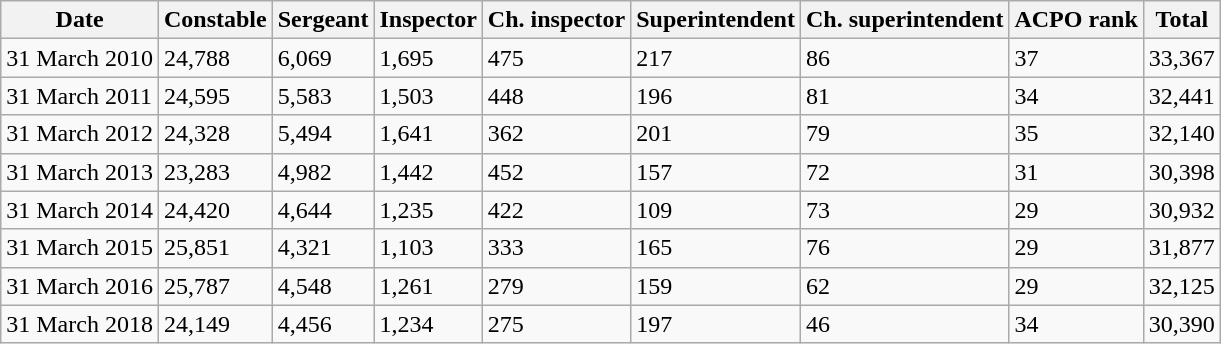<table class="wikitable">
<tr>
<th>Date</th>
<th>Constable</th>
<th>Sergeant</th>
<th>Inspector</th>
<th>Ch. inspector</th>
<th>Superintendent</th>
<th>Ch. superintendent</th>
<th>ACPO rank</th>
<th>Total</th>
</tr>
<tr>
<td>31 March 2010</td>
<td>24,788</td>
<td>6,069</td>
<td>1,695</td>
<td>475</td>
<td>217</td>
<td>86</td>
<td>37</td>
<td>33,367</td>
</tr>
<tr>
<td>31 March 2011</td>
<td>24,595</td>
<td>5,583</td>
<td>1,503</td>
<td>448</td>
<td>196</td>
<td>81</td>
<td>34</td>
<td>32,441</td>
</tr>
<tr>
<td>31 March 2012</td>
<td>24,328</td>
<td>5,494</td>
<td>1,641</td>
<td>362</td>
<td>201</td>
<td>79</td>
<td>35</td>
<td>32,140</td>
</tr>
<tr>
<td>31 March 2013</td>
<td>23,283</td>
<td>4,982</td>
<td>1,442</td>
<td>452</td>
<td>157</td>
<td>72</td>
<td>31</td>
<td>30,398</td>
</tr>
<tr>
<td>31 March 2014</td>
<td>24,420</td>
<td>4,644</td>
<td>1,235</td>
<td>422</td>
<td>109</td>
<td>73</td>
<td>29</td>
<td>30,932</td>
</tr>
<tr>
<td>31 March 2015</td>
<td>25,851</td>
<td>4,321</td>
<td>1,103</td>
<td>333</td>
<td>165</td>
<td>76</td>
<td>29</td>
<td>31,877</td>
</tr>
<tr>
<td>31 March 2016</td>
<td>25,787</td>
<td>4,548</td>
<td>1,261</td>
<td>279</td>
<td>159</td>
<td>62</td>
<td>29</td>
<td>32,125</td>
</tr>
<tr>
<td>31 March 2018</td>
<td>24,149</td>
<td>4,456</td>
<td>1,234</td>
<td>275</td>
<td>197</td>
<td>46</td>
<td>34</td>
<td>30,390</td>
</tr>
</table>
